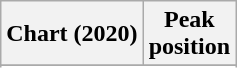<table class="wikitable sortable plainrowheaders" style="text-align:center">
<tr>
<th scope="col">Chart (2020)</th>
<th scope="col">Peak<br>position</th>
</tr>
<tr>
</tr>
<tr>
</tr>
</table>
